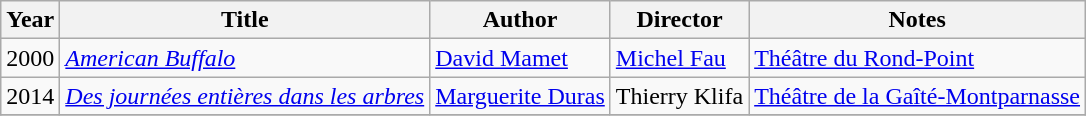<table class="wikitable">
<tr>
<th>Year</th>
<th>Title</th>
<th>Author</th>
<th>Director</th>
<th>Notes</th>
</tr>
<tr>
<td>2000</td>
<td><em><a href='#'>American Buffalo</a></em></td>
<td><a href='#'>David Mamet</a></td>
<td><a href='#'>Michel Fau</a></td>
<td><a href='#'>Théâtre du Rond-Point</a></td>
</tr>
<tr>
<td>2014</td>
<td><em><a href='#'>Des journées entières dans les arbres</a></em></td>
<td><a href='#'>Marguerite Duras</a></td>
<td>Thierry Klifa</td>
<td><a href='#'>Théâtre de la Gaîté-Montparnasse</a></td>
</tr>
<tr>
</tr>
</table>
